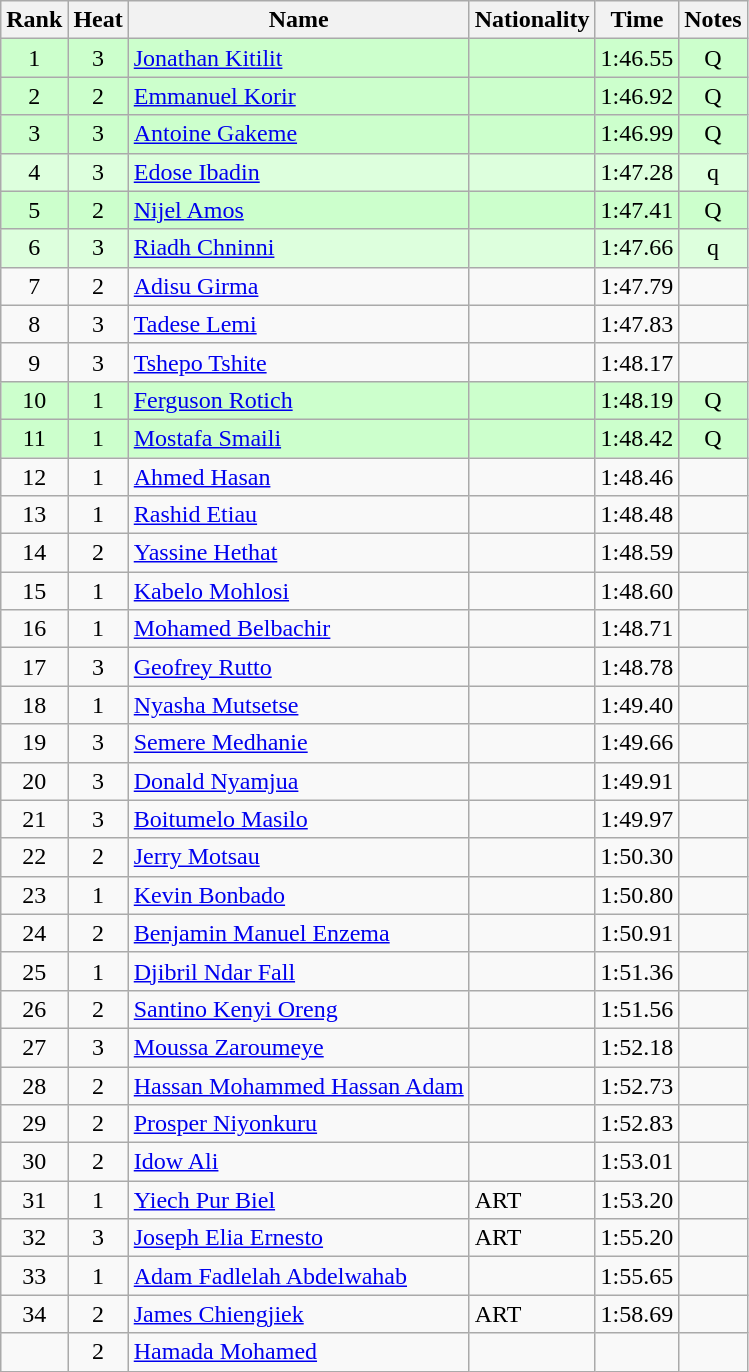<table class="wikitable sortable" style="text-align:center">
<tr>
<th>Rank</th>
<th>Heat</th>
<th>Name</th>
<th>Nationality</th>
<th>Time</th>
<th>Notes</th>
</tr>
<tr bgcolor=ccffcc>
<td>1</td>
<td>3</td>
<td align=left><a href='#'>Jonathan Kitilit</a></td>
<td align=left></td>
<td>1:46.55</td>
<td>Q</td>
</tr>
<tr bgcolor=ccffcc>
<td>2</td>
<td>2</td>
<td align=left><a href='#'>Emmanuel Korir</a></td>
<td align=left></td>
<td>1:46.92</td>
<td>Q</td>
</tr>
<tr bgcolor=ccffcc>
<td>3</td>
<td>3</td>
<td align=left><a href='#'>Antoine Gakeme</a></td>
<td align=left></td>
<td>1:46.99</td>
<td>Q</td>
</tr>
<tr bgcolor=ddffdd>
<td>4</td>
<td>3</td>
<td align=left><a href='#'>Edose Ibadin</a></td>
<td align=left></td>
<td>1:47.28</td>
<td>q</td>
</tr>
<tr bgcolor=ccffcc>
<td>5</td>
<td>2</td>
<td align=left><a href='#'>Nijel Amos</a></td>
<td align=left></td>
<td>1:47.41</td>
<td>Q</td>
</tr>
<tr bgcolor=ddffdd>
<td>6</td>
<td>3</td>
<td align=left><a href='#'>Riadh Chninni</a></td>
<td align=left></td>
<td>1:47.66</td>
<td>q</td>
</tr>
<tr>
<td>7</td>
<td>2</td>
<td align=left><a href='#'>Adisu Girma</a></td>
<td align=left></td>
<td>1:47.79</td>
<td></td>
</tr>
<tr>
<td>8</td>
<td>3</td>
<td align=left><a href='#'>Tadese Lemi</a></td>
<td align=left></td>
<td>1:47.83</td>
<td></td>
</tr>
<tr>
<td>9</td>
<td>3</td>
<td align=left><a href='#'>Tshepo Tshite</a></td>
<td align=left></td>
<td>1:48.17</td>
<td></td>
</tr>
<tr bgcolor=ccffcc>
<td>10</td>
<td>1</td>
<td align=left><a href='#'>Ferguson Rotich</a></td>
<td align=left></td>
<td>1:48.19</td>
<td>Q</td>
</tr>
<tr bgcolor=ccffcc>
<td>11</td>
<td>1</td>
<td align=left><a href='#'>Mostafa Smaili</a></td>
<td align=left></td>
<td>1:48.42</td>
<td>Q</td>
</tr>
<tr>
<td>12</td>
<td>1</td>
<td align=left><a href='#'>Ahmed Hasan</a></td>
<td align=left></td>
<td>1:48.46</td>
<td></td>
</tr>
<tr>
<td>13</td>
<td>1</td>
<td align=left><a href='#'>Rashid Etiau</a></td>
<td align=left></td>
<td>1:48.48</td>
<td></td>
</tr>
<tr>
<td>14</td>
<td>2</td>
<td align=left><a href='#'>Yassine Hethat</a></td>
<td align=left></td>
<td>1:48.59</td>
<td></td>
</tr>
<tr>
<td>15</td>
<td>1</td>
<td align=left><a href='#'>Kabelo Mohlosi</a></td>
<td align=left></td>
<td>1:48.60</td>
<td></td>
</tr>
<tr>
<td>16</td>
<td>1</td>
<td align=left><a href='#'>Mohamed Belbachir</a></td>
<td align=left></td>
<td>1:48.71</td>
<td></td>
</tr>
<tr>
<td>17</td>
<td>3</td>
<td align=left><a href='#'>Geofrey Rutto</a></td>
<td align=left></td>
<td>1:48.78</td>
<td></td>
</tr>
<tr>
<td>18</td>
<td>1</td>
<td align=left><a href='#'>Nyasha Mutsetse</a></td>
<td align=left></td>
<td>1:49.40</td>
<td></td>
</tr>
<tr>
<td>19</td>
<td>3</td>
<td align=left><a href='#'>Semere Medhanie</a></td>
<td align=left></td>
<td>1:49.66</td>
<td></td>
</tr>
<tr>
<td>20</td>
<td>3</td>
<td align=left><a href='#'>Donald Nyamjua</a></td>
<td align=left></td>
<td>1:49.91</td>
<td></td>
</tr>
<tr>
<td>21</td>
<td>3</td>
<td align=left><a href='#'>Boitumelo Masilo</a></td>
<td align=left></td>
<td>1:49.97</td>
<td></td>
</tr>
<tr>
<td>22</td>
<td>2</td>
<td align=left><a href='#'>Jerry Motsau</a></td>
<td align=left></td>
<td>1:50.30</td>
<td></td>
</tr>
<tr>
<td>23</td>
<td>1</td>
<td align=left><a href='#'>Kevin Bonbado</a></td>
<td align=left></td>
<td>1:50.80</td>
<td></td>
</tr>
<tr>
<td>24</td>
<td>2</td>
<td align=left><a href='#'>Benjamin Manuel Enzema</a></td>
<td align=left></td>
<td>1:50.91</td>
<td></td>
</tr>
<tr>
<td>25</td>
<td>1</td>
<td align=left><a href='#'>Djibril Ndar Fall</a></td>
<td align=left></td>
<td>1:51.36</td>
<td></td>
</tr>
<tr>
<td>26</td>
<td>2</td>
<td align=left><a href='#'>Santino Kenyi Oreng</a></td>
<td align=left></td>
<td>1:51.56</td>
<td></td>
</tr>
<tr>
<td>27</td>
<td>3</td>
<td align=left><a href='#'>Moussa Zaroumeye</a></td>
<td align=left></td>
<td>1:52.18</td>
<td></td>
</tr>
<tr>
<td>28</td>
<td>2</td>
<td align=left><a href='#'>Hassan Mohammed Hassan Adam</a></td>
<td align=left></td>
<td>1:52.73</td>
<td></td>
</tr>
<tr>
<td>29</td>
<td>2</td>
<td align=left><a href='#'>Prosper Niyonkuru</a></td>
<td align=left></td>
<td>1:52.83</td>
<td></td>
</tr>
<tr>
<td>30</td>
<td>2</td>
<td align=left><a href='#'>Idow Ali</a></td>
<td align=left></td>
<td>1:53.01</td>
<td></td>
</tr>
<tr>
<td>31</td>
<td>1</td>
<td align=left><a href='#'>Yiech Pur Biel</a></td>
<td align=left>ART</td>
<td>1:53.20</td>
<td></td>
</tr>
<tr>
<td>32</td>
<td>3</td>
<td align=left><a href='#'>Joseph Elia Ernesto</a></td>
<td align=left>ART</td>
<td>1:55.20</td>
<td></td>
</tr>
<tr>
<td>33</td>
<td>1</td>
<td align=left><a href='#'>Adam Fadlelah Abdelwahab</a></td>
<td align=left></td>
<td>1:55.65</td>
<td></td>
</tr>
<tr>
<td>34</td>
<td>2</td>
<td align=left><a href='#'>James Chiengjiek</a></td>
<td align=left>ART</td>
<td>1:58.69</td>
<td></td>
</tr>
<tr>
<td></td>
<td>2</td>
<td align=left><a href='#'>Hamada Mohamed</a></td>
<td align=left></td>
<td></td>
<td></td>
</tr>
</table>
